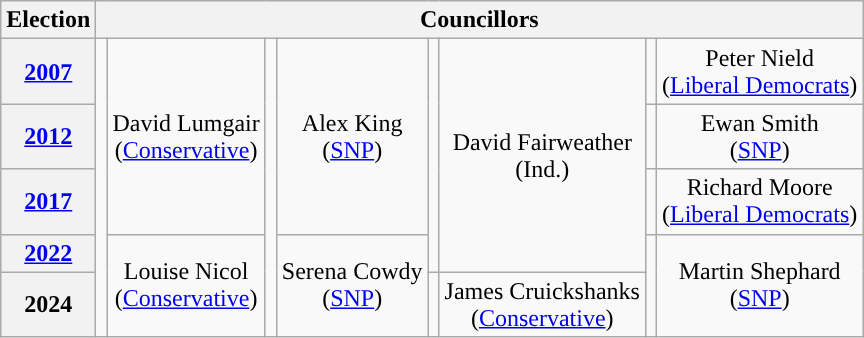<table class="wikitable" style="text-align:center">
<tr>
<th>Election</th>
<th colspan=8>Councillors</th>
</tr>
<tr>
<th><a href='#'>2007</a></th>
<td rowspan=5; style="background-color: "></td>
<td rowspan=3>David Lumgair<br>(<a href='#'>Conservative</a>)</td>
<td rowspan=5; style="background-color: "></td>
<td rowspan=3>Alex King<br>(<a href='#'>SNP</a>)</td>
<td rowspan=4; style="background-color: "></td>
<td rowspan=4>David Fairweather<br>(Ind.)</td>
<td rowspan=1; style="background-color: "></td>
<td rowspan=1>Peter Nield<br>(<a href='#'>Liberal Democrats</a>)</td>
</tr>
<tr>
<th><a href='#'>2012</a></th>
<td rowspan=1; style="background-color: "></td>
<td rowspan=1>Ewan Smith<br>(<a href='#'>SNP</a>)</td>
</tr>
<tr>
<th><a href='#'>2017</a></th>
<td rowspan=1; style="background-color: "></td>
<td rowspan=1>Richard Moore<br>(<a href='#'>Liberal Democrats</a>)</td>
</tr>
<tr>
<th><a href='#'>2022</a></th>
<td rowspan=2>Louise Nicol<br>(<a href='#'>Conservative</a>)</td>
<td rowspan=2>Serena Cowdy<br>(<a href='#'>SNP</a>)</td>
<td rowspan=2; style="background-color: "></td>
<td rowspan=2>Martin Shephard<br>(<a href='#'>SNP</a>)</td>
</tr>
<tr>
<th>2024</th>
<td rowspan=1; style="background-color: "></td>
<td rowspan=1>James Cruickshanks<br>(<a href='#'>Conservative</a>)</td>
</tr>
</table>
